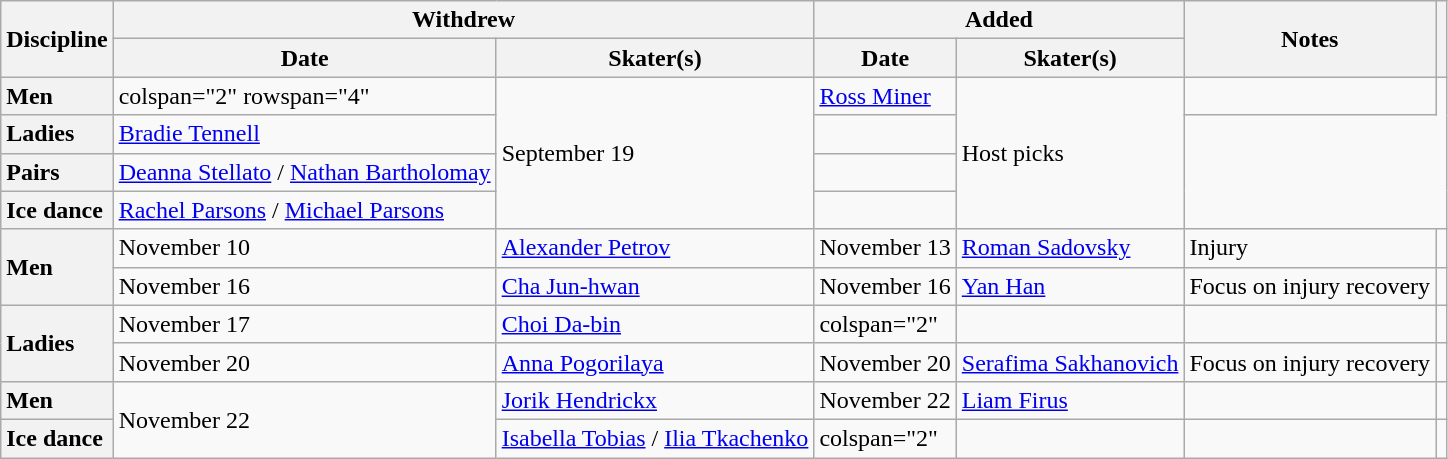<table class="wikitable unsortable">
<tr>
<th scope="col" rowspan=2>Discipline</th>
<th scope="col" colspan=2>Withdrew</th>
<th scope="col" colspan=2>Added</th>
<th scope="col" rowspan=2>Notes</th>
<th scope="col" rowspan=2></th>
</tr>
<tr>
<th>Date</th>
<th>Skater(s)</th>
<th>Date</th>
<th>Skater(s)</th>
</tr>
<tr>
<th scope="row" style="text-align:left">Men</th>
<td>colspan="2" rowspan="4" </td>
<td rowspan="4">September 19</td>
<td> <a href='#'>Ross Miner</a></td>
<td rowspan="4">Host picks</td>
<td></td>
</tr>
<tr>
<th scope="row" style="text-align:left">Ladies</th>
<td> <a href='#'>Bradie Tennell</a></td>
<td></td>
</tr>
<tr>
<th scope="row" style="text-align:left">Pairs</th>
<td> <a href='#'>Deanna Stellato</a> / <a href='#'>Nathan Bartholomay</a></td>
<td></td>
</tr>
<tr>
<th scope="row" style="text-align:left">Ice dance</th>
<td> <a href='#'>Rachel Parsons</a> / <a href='#'>Michael Parsons</a></td>
<td></td>
</tr>
<tr>
<th scope="row" style="text-align:left" rowspan="2">Men</th>
<td>November 10</td>
<td> <a href='#'>Alexander Petrov</a></td>
<td>November 13</td>
<td> <a href='#'>Roman Sadovsky</a></td>
<td>Injury</td>
<td></td>
</tr>
<tr>
<td>November 16</td>
<td> <a href='#'>Cha Jun-hwan</a></td>
<td>November 16</td>
<td> <a href='#'>Yan Han</a></td>
<td>Focus on injury recovery</td>
<td></td>
</tr>
<tr>
<th scope="row" style="text-align:left" rowspan="2">Ladies</th>
<td>November 17</td>
<td> <a href='#'>Choi Da-bin</a></td>
<td>colspan="2" </td>
<td></td>
<td></td>
</tr>
<tr>
<td>November 20</td>
<td> <a href='#'>Anna Pogorilaya</a></td>
<td>November 20</td>
<td> <a href='#'>Serafima Sakhanovich</a></td>
<td>Focus on injury recovery</td>
<td></td>
</tr>
<tr>
<th scope="row" style="text-align:left">Men</th>
<td rowspan="2">November 22</td>
<td> <a href='#'>Jorik Hendrickx</a></td>
<td>November 22</td>
<td> <a href='#'>Liam Firus</a></td>
<td></td>
<td></td>
</tr>
<tr>
<th scope="row" style="text-align:left">Ice dance</th>
<td> <a href='#'>Isabella Tobias</a> / <a href='#'>Ilia Tkachenko</a></td>
<td>colspan="2" </td>
<td></td>
<td></td>
</tr>
</table>
